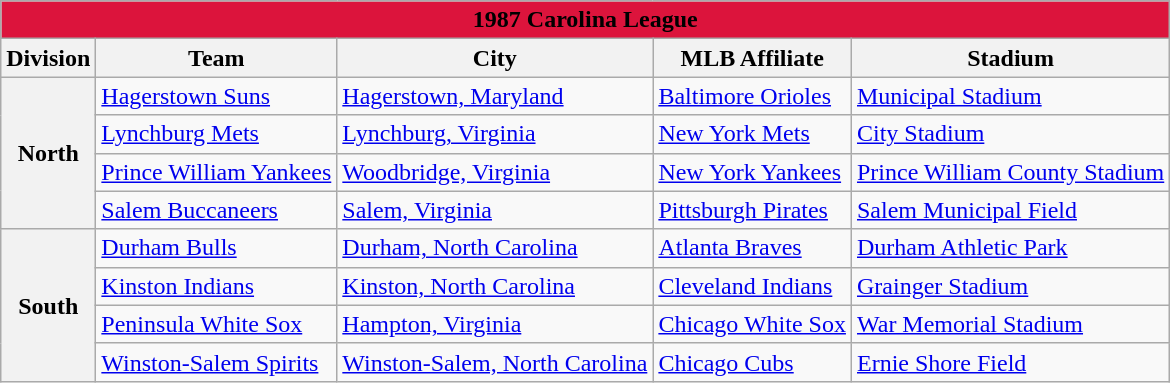<table class="wikitable" style="width:auto">
<tr>
<td bgcolor="#DC143C" align="center" colspan="7"><strong><span>1987 Carolina League</span></strong></td>
</tr>
<tr>
<th>Division</th>
<th>Team</th>
<th>City</th>
<th>MLB Affiliate</th>
<th>Stadium</th>
</tr>
<tr>
<th rowspan="4">North</th>
<td><a href='#'>Hagerstown Suns</a></td>
<td><a href='#'>Hagerstown, Maryland</a></td>
<td><a href='#'>Baltimore Orioles</a></td>
<td><a href='#'>Municipal Stadium</a></td>
</tr>
<tr>
<td><a href='#'>Lynchburg Mets</a></td>
<td><a href='#'>Lynchburg, Virginia</a></td>
<td><a href='#'>New York Mets</a></td>
<td><a href='#'>City Stadium</a></td>
</tr>
<tr>
<td><a href='#'>Prince William Yankees</a></td>
<td><a href='#'>Woodbridge, Virginia</a></td>
<td><a href='#'>New York Yankees</a></td>
<td><a href='#'>Prince William County Stadium</a></td>
</tr>
<tr>
<td><a href='#'>Salem Buccaneers</a></td>
<td><a href='#'>Salem, Virginia</a></td>
<td><a href='#'>Pittsburgh Pirates</a></td>
<td><a href='#'>Salem Municipal Field</a></td>
</tr>
<tr>
<th rowspan="4">South</th>
<td><a href='#'>Durham Bulls</a></td>
<td><a href='#'>Durham, North Carolina</a></td>
<td><a href='#'>Atlanta Braves</a></td>
<td><a href='#'>Durham Athletic Park</a></td>
</tr>
<tr>
<td><a href='#'>Kinston Indians</a></td>
<td><a href='#'>Kinston, North Carolina</a></td>
<td><a href='#'>Cleveland Indians</a></td>
<td><a href='#'>Grainger Stadium</a></td>
</tr>
<tr>
<td><a href='#'>Peninsula White Sox</a></td>
<td><a href='#'>Hampton, Virginia</a></td>
<td><a href='#'>Chicago White Sox</a></td>
<td><a href='#'>War Memorial Stadium</a></td>
</tr>
<tr>
<td><a href='#'>Winston-Salem Spirits</a></td>
<td><a href='#'>Winston-Salem, North Carolina</a></td>
<td><a href='#'>Chicago Cubs</a></td>
<td><a href='#'>Ernie Shore Field</a></td>
</tr>
</table>
